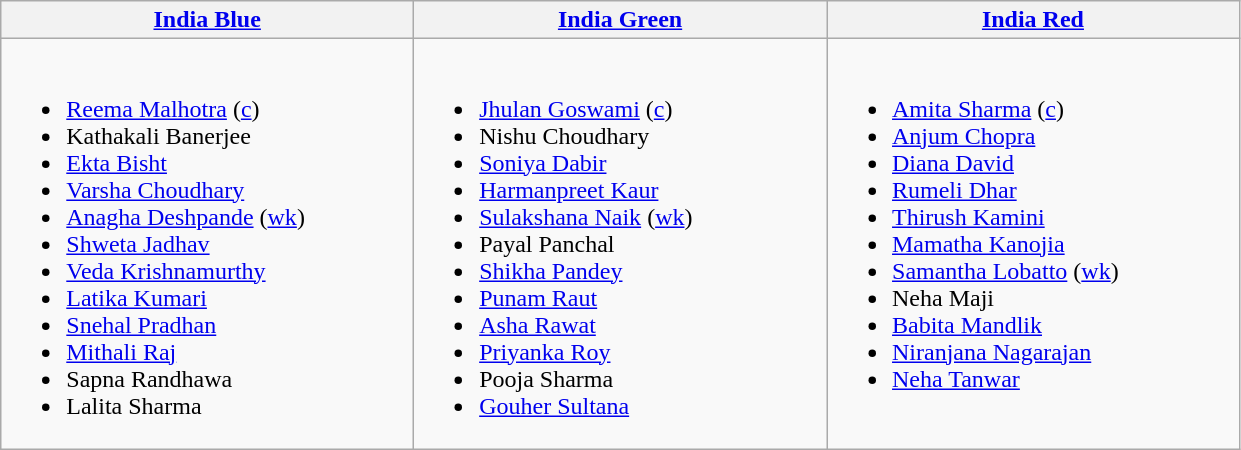<table class="wikitable">
<tr>
<th style="width:25%;"><a href='#'>India Blue</a></th>
<th style="width:25%;"><a href='#'>India Green</a></th>
<th style="width:25%;"><a href='#'>India Red</a></th>
</tr>
<tr style="vertical-align:top">
<td><br><ul><li><a href='#'>Reema Malhotra</a> (<a href='#'>c</a>)</li><li>Kathakali Banerjee</li><li><a href='#'>Ekta Bisht</a></li><li><a href='#'>Varsha Choudhary</a></li><li><a href='#'>Anagha Deshpande</a> (<a href='#'>wk</a>)</li><li><a href='#'>Shweta Jadhav</a></li><li><a href='#'>Veda Krishnamurthy</a></li><li><a href='#'>Latika Kumari</a></li><li><a href='#'>Snehal Pradhan</a></li><li><a href='#'>Mithali Raj</a></li><li>Sapna Randhawa</li><li>Lalita Sharma</li></ul></td>
<td><br><ul><li><a href='#'>Jhulan Goswami</a> (<a href='#'>c</a>)</li><li>Nishu Choudhary</li><li><a href='#'>Soniya Dabir</a></li><li><a href='#'>Harmanpreet Kaur</a></li><li><a href='#'>Sulakshana Naik</a> (<a href='#'>wk</a>)</li><li>Payal Panchal</li><li><a href='#'>Shikha Pandey</a></li><li><a href='#'>Punam Raut</a></li><li><a href='#'>Asha Rawat</a></li><li><a href='#'>Priyanka Roy</a></li><li>Pooja Sharma</li><li><a href='#'>Gouher Sultana</a></li></ul></td>
<td><br><ul><li><a href='#'>Amita Sharma</a> (<a href='#'>c</a>)</li><li><a href='#'>Anjum Chopra</a></li><li><a href='#'>Diana David</a></li><li><a href='#'>Rumeli Dhar</a></li><li><a href='#'>Thirush Kamini</a></li><li><a href='#'>Mamatha Kanojia</a></li><li><a href='#'>Samantha Lobatto</a> (<a href='#'>wk</a>)</li><li>Neha Maji</li><li><a href='#'>Babita Mandlik</a></li><li><a href='#'>Niranjana Nagarajan</a></li><li><a href='#'>Neha Tanwar</a></li></ul></td>
</tr>
</table>
